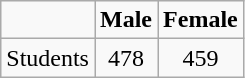<table class="wikitable">
<tr>
<td align="right"></td>
<td align="center"><strong>Male</strong></td>
<td align="center"><strong>Female</strong></td>
</tr>
<tr>
<td align="right">Students</td>
<td align="center">478</td>
<td align="center">459</td>
</tr>
</table>
